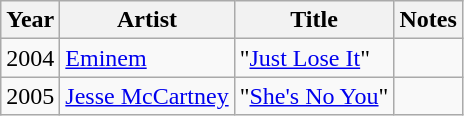<table class="wikitable sortable">
<tr>
<th>Year</th>
<th>Artist</th>
<th>Title</th>
<th class="unsortable">Notes</th>
</tr>
<tr>
<td>2004</td>
<td><a href='#'>Eminem</a></td>
<td>"<a href='#'>Just Lose It</a>"</td>
<td></td>
</tr>
<tr>
<td>2005</td>
<td><a href='#'>Jesse McCartney</a></td>
<td>"<a href='#'>She's No You</a>"</td>
<td></td>
</tr>
</table>
